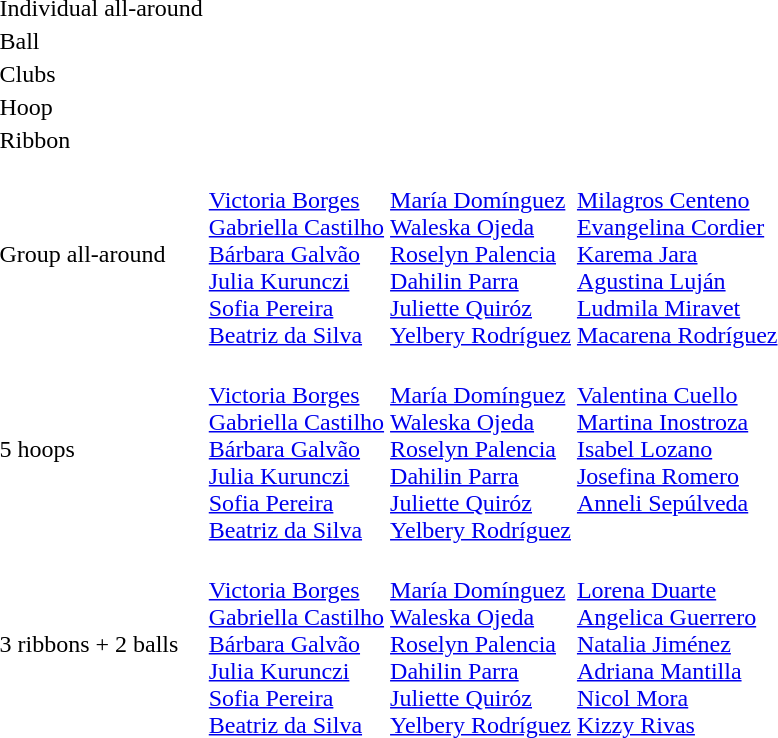<table>
<tr>
<td>Individual all-around</td>
<td></td>
<td></td>
<td></td>
</tr>
<tr>
<td>Ball</td>
<td></td>
<td></td>
<td></td>
</tr>
<tr>
<td>Clubs</td>
<td></td>
<td></td>
<td></td>
</tr>
<tr>
<td>Hoop</td>
<td></td>
<td></td>
<td></td>
</tr>
<tr>
<td>Ribbon</td>
<td></td>
<td></td>
<td></td>
</tr>
<tr>
<td>Group all-around</td>
<td valign=top><br><a href='#'>Victoria Borges</a><br><a href='#'>Gabriella Castilho</a><br><a href='#'>Bárbara Galvão</a><br><a href='#'>Julia Kurunczi</a><br><a href='#'>Sofia Pereira</a><br><a href='#'>Beatriz da Silva</a></td>
<td valign=top><br><a href='#'>María Domínguez</a><br><a href='#'>Waleska Ojeda</a><br><a href='#'>Roselyn Palencia</a><br><a href='#'>Dahilin Parra</a><br><a href='#'>Juliette Quiróz</a><br><a href='#'>Yelbery Rodríguez</a></td>
<td valign=top><br><a href='#'>Milagros Centeno</a><br><a href='#'>Evangelina Cordier</a><br><a href='#'>Karema Jara</a><br><a href='#'>Agustina Luján</a><br><a href='#'>Ludmila Miravet</a><br><a href='#'>Macarena Rodríguez</a></td>
</tr>
<tr>
<td>5 hoops</td>
<td valign=top><br><a href='#'>Victoria Borges</a><br><a href='#'>Gabriella Castilho</a><br><a href='#'>Bárbara Galvão</a><br><a href='#'>Julia Kurunczi</a><br><a href='#'>Sofia Pereira</a><br><a href='#'>Beatriz da Silva</a></td>
<td valign=top><br><a href='#'>María Domínguez</a><br><a href='#'>Waleska Ojeda</a><br><a href='#'>Roselyn Palencia</a><br><a href='#'>Dahilin Parra</a><br><a href='#'>Juliette Quiróz</a><br><a href='#'>Yelbery Rodríguez</a></td>
<td valign=top><br><a href='#'>Valentina Cuello</a><br><a href='#'>Martina Inostroza</a><br><a href='#'>Isabel Lozano</a><br><a href='#'>Josefina Romero</a><br><a href='#'>Anneli Sepúlveda</a></td>
</tr>
<tr>
<td>3 ribbons + 2 balls</td>
<td valign=top><br><a href='#'>Victoria Borges</a><br><a href='#'>Gabriella Castilho</a><br><a href='#'>Bárbara Galvão</a><br><a href='#'>Julia Kurunczi</a><br><a href='#'>Sofia Pereira</a><br><a href='#'>Beatriz da Silva</a></td>
<td valign=top><br><a href='#'>María Domínguez</a><br><a href='#'>Waleska Ojeda</a><br><a href='#'>Roselyn Palencia</a><br><a href='#'>Dahilin Parra</a><br><a href='#'>Juliette Quiróz</a><br><a href='#'>Yelbery Rodríguez</a></td>
<td valign=top><br><a href='#'>Lorena Duarte</a><br><a href='#'>Angelica Guerrero</a><br><a href='#'>Natalia Jiménez</a><br><a href='#'>Adriana Mantilla</a><br><a href='#'>Nicol Mora</a><br><a href='#'>Kizzy Rivas</a></td>
</tr>
</table>
